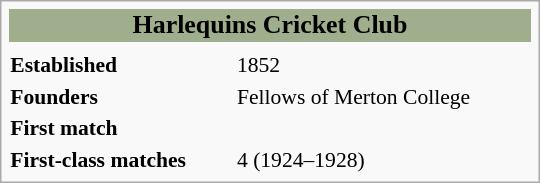<table class="infobox" style="width:25em; font-size:90%;" cellspacing="2">
<tr>
<td colspan="2" style="text-align:center; font-size:larger; background-color:#9FAE8d; color:#000000;"><strong>Harlequins Cricket Club</strong></td>
</tr>
<tr>
<td colspan="2" style="text-align:center; font-size:100%;"></td>
</tr>
<tr>
<td><strong>Established</strong></td>
<td>1852</td>
</tr>
<tr>
<td><strong>Founders</strong></td>
<td>Fellows of Merton College</td>
</tr>
<tr>
<td><strong>First match</strong></td>
<td></td>
</tr>
<tr>
<td><strong>First-class matches</strong></td>
<td>4 (1924–1928)</td>
</tr>
</table>
